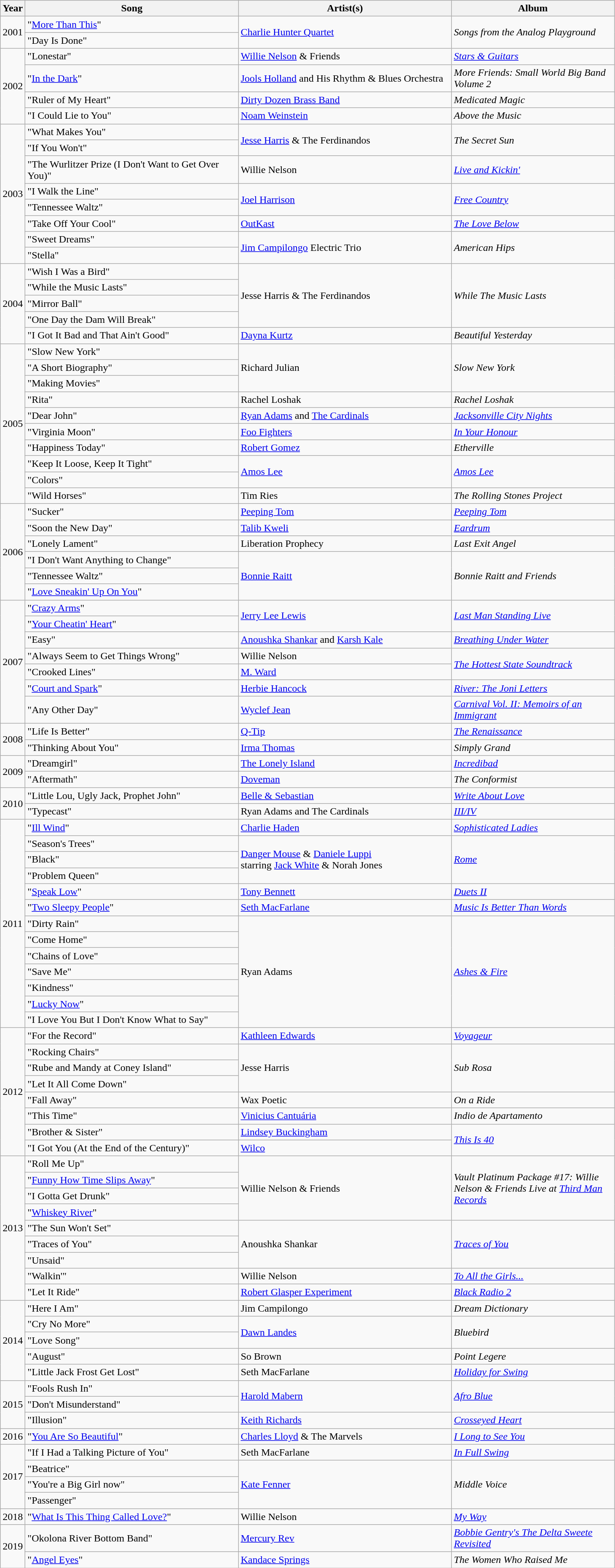<table class="wikitable">
<tr>
<th style="text-align:center; width:20px;">Year</th>
<th style="text-align:center; width:330px;">Song</th>
<th style="text-align:center; width:330px;">Artist(s)</th>
<th style="text-align:center; width:250px;">Album</th>
</tr>
<tr>
<td rowspan="2">2001</td>
<td>"<a href='#'>More Than This</a>"</td>
<td rowspan="2"><a href='#'>Charlie Hunter Quartet</a></td>
<td rowspan="2"><em>Songs from the Analog Playground</em></td>
</tr>
<tr>
<td>"Day Is Done"</td>
</tr>
<tr>
<td rowspan="4">2002</td>
<td>"Lonestar"</td>
<td><a href='#'>Willie Nelson</a> & Friends</td>
<td><em><a href='#'>Stars & Guitars</a></em></td>
</tr>
<tr>
<td>"<a href='#'>In the Dark</a>"</td>
<td><a href='#'>Jools Holland</a> and His Rhythm & Blues Orchestra</td>
<td><em>More Friends: Small World Big Band Volume 2</em></td>
</tr>
<tr>
<td>"Ruler of My Heart"</td>
<td><a href='#'>Dirty Dozen Brass Band</a></td>
<td><em>Medicated Magic</em></td>
</tr>
<tr>
<td>"I Could Lie to You"</td>
<td><a href='#'>Noam Weinstein</a></td>
<td><em>Above the Music</em></td>
</tr>
<tr>
<td rowspan="8">2003</td>
<td>"What Makes You"</td>
<td rowspan="2"><a href='#'>Jesse Harris</a> & The Ferdinandos</td>
<td rowspan="2"><em>The Secret Sun</em></td>
</tr>
<tr>
<td>"If You Won't"</td>
</tr>
<tr>
<td>"The Wurlitzer Prize (I Don't Want to Get Over You)"</td>
<td>Willie Nelson</td>
<td><em><a href='#'>Live and Kickin'</a></em></td>
</tr>
<tr>
<td>"I Walk the Line"</td>
<td rowspan="2"><a href='#'>Joel Harrison</a></td>
<td rowspan="2"><em><a href='#'>Free Country</a></em></td>
</tr>
<tr>
<td>"Tennessee Waltz"</td>
</tr>
<tr>
<td>"Take Off Your Cool"</td>
<td><a href='#'>OutKast</a></td>
<td><em><a href='#'>The Love Below</a></em></td>
</tr>
<tr>
<td>"Sweet Dreams"</td>
<td rowspan="2"><a href='#'>Jim Campilongo</a> Electric Trio</td>
<td rowspan="2"><em>American Hips</em></td>
</tr>
<tr>
<td>"Stella"</td>
</tr>
<tr>
<td rowspan="5">2004</td>
<td>"Wish I Was a Bird"</td>
<td rowspan="4">Jesse Harris & The Ferdinandos</td>
<td rowspan="4"><em>While The Music Lasts</em></td>
</tr>
<tr>
<td>"While the Music Lasts"</td>
</tr>
<tr>
<td>"Mirror Ball"</td>
</tr>
<tr>
<td>"One Day the Dam Will Break"</td>
</tr>
<tr>
<td>"I Got It Bad and That Ain't Good"</td>
<td><a href='#'>Dayna Kurtz</a></td>
<td><em>Beautiful Yesterday</em></td>
</tr>
<tr>
<td rowspan="10">2005</td>
<td>"Slow New York"</td>
<td rowspan="3">Richard Julian</td>
<td rowspan="3"><em>Slow New York</em></td>
</tr>
<tr>
<td>"A Short Biography"</td>
</tr>
<tr>
<td>"Making Movies"</td>
</tr>
<tr>
<td>"Rita"</td>
<td>Rachel Loshak</td>
<td><em>Rachel Loshak</em></td>
</tr>
<tr>
<td>"Dear John"</td>
<td><a href='#'>Ryan Adams</a> and <a href='#'>The Cardinals</a></td>
<td><em><a href='#'>Jacksonville City Nights</a></em></td>
</tr>
<tr>
<td>"Virginia Moon"</td>
<td><a href='#'>Foo Fighters</a></td>
<td><em><a href='#'>In Your Honour</a></em></td>
</tr>
<tr>
<td>"Happiness Today"</td>
<td><a href='#'>Robert Gomez</a></td>
<td><em>Etherville</em></td>
</tr>
<tr>
<td>"Keep It Loose, Keep It Tight"</td>
<td rowspan="2"><a href='#'>Amos Lee</a></td>
<td rowspan="2"><em><a href='#'>Amos Lee</a></em></td>
</tr>
<tr>
<td>"Colors"</td>
</tr>
<tr>
<td>"Wild Horses"</td>
<td>Tim Ries</td>
<td><em>The Rolling Stones Project</em></td>
</tr>
<tr>
<td rowspan="6">2006</td>
<td>"Sucker"</td>
<td><a href='#'>Peeping Tom</a></td>
<td><em><a href='#'>Peeping Tom</a></em></td>
</tr>
<tr>
<td>"Soon the New Day"</td>
<td><a href='#'>Talib Kweli</a></td>
<td><em><a href='#'>Eardrum</a></em></td>
</tr>
<tr>
<td>"Lonely Lament"</td>
<td>Liberation Prophecy</td>
<td><em>Last Exit Angel</em></td>
</tr>
<tr>
<td>"I Don't Want Anything to Change"</td>
<td rowspan="3"><a href='#'>Bonnie Raitt</a></td>
<td rowspan="3"><em>Bonnie Raitt and Friends</em></td>
</tr>
<tr>
<td>"Tennessee Waltz"</td>
</tr>
<tr>
<td>"<a href='#'>Love Sneakin' Up On You</a>"</td>
</tr>
<tr>
<td rowspan="7">2007</td>
<td>"<a href='#'>Crazy Arms</a>"</td>
<td rowspan="2"><a href='#'>Jerry Lee Lewis</a></td>
<td rowspan="2"><em><a href='#'>Last Man Standing Live</a></em></td>
</tr>
<tr>
<td>"<a href='#'>Your Cheatin' Heart</a>"</td>
</tr>
<tr>
<td>"Easy"</td>
<td><a href='#'>Anoushka Shankar</a> and <a href='#'>Karsh Kale</a></td>
<td><em><a href='#'>Breathing Under Water</a></em></td>
</tr>
<tr>
<td>"Always Seem to Get Things Wrong"</td>
<td>Willie Nelson</td>
<td rowspan="2"><em><a href='#'>The Hottest State Soundtrack</a></em></td>
</tr>
<tr>
<td>"Crooked Lines"</td>
<td><a href='#'>M. Ward</a></td>
</tr>
<tr>
<td>"<a href='#'>Court and Spark</a>"</td>
<td><a href='#'>Herbie Hancock</a></td>
<td><em><a href='#'>River: The Joni Letters</a></em></td>
</tr>
<tr>
<td>"Any Other Day"</td>
<td><a href='#'>Wyclef Jean</a></td>
<td><em><a href='#'>Carnival Vol. II: Memoirs of an Immigrant</a></em></td>
</tr>
<tr>
<td rowspan="2">2008</td>
<td>"Life Is Better"</td>
<td><a href='#'>Q-Tip</a></td>
<td><em><a href='#'>The Renaissance</a></em></td>
</tr>
<tr>
<td>"Thinking About You"</td>
<td><a href='#'>Irma Thomas</a></td>
<td><em>Simply Grand</em></td>
</tr>
<tr>
<td rowspan="2">2009</td>
<td>"Dreamgirl"</td>
<td><a href='#'>The Lonely Island</a></td>
<td><em><a href='#'>Incredibad</a></em></td>
</tr>
<tr>
<td>"Aftermath"</td>
<td><a href='#'>Doveman</a></td>
<td><em>The Conformist</em></td>
</tr>
<tr>
<td rowspan="2">2010</td>
<td>"Little Lou, Ugly Jack, Prophet John"</td>
<td><a href='#'>Belle & Sebastian</a></td>
<td><em><a href='#'>Write About Love</a></em></td>
</tr>
<tr>
<td>"Typecast"</td>
<td>Ryan Adams and The Cardinals</td>
<td><em><a href='#'>III/IV</a></em></td>
</tr>
<tr>
<td rowspan="13">2011</td>
<td>"<a href='#'>Ill Wind</a>"</td>
<td><a href='#'>Charlie Haden</a></td>
<td><em><a href='#'>Sophisticated Ladies</a></em></td>
</tr>
<tr>
<td>"Season's Trees"</td>
<td rowspan="3"><a href='#'>Danger Mouse</a> & <a href='#'>Daniele Luppi</a><br>starring <a href='#'>Jack White</a> & Norah Jones</td>
<td rowspan="3"><em><a href='#'>Rome</a></em></td>
</tr>
<tr>
<td>"Black"</td>
</tr>
<tr>
<td>"Problem Queen"</td>
</tr>
<tr>
<td>"<a href='#'>Speak Low</a>"</td>
<td><a href='#'>Tony Bennett</a></td>
<td><em><a href='#'>Duets II</a></em></td>
</tr>
<tr>
<td>"<a href='#'>Two Sleepy People</a>"</td>
<td><a href='#'>Seth MacFarlane</a></td>
<td><em><a href='#'>Music Is Better Than Words</a></em></td>
</tr>
<tr>
<td>"Dirty Rain"</td>
<td rowspan="7">Ryan Adams</td>
<td rowspan="7"><em><a href='#'>Ashes & Fire</a></em></td>
</tr>
<tr>
<td>"Come Home"</td>
</tr>
<tr>
<td>"Chains of Love"</td>
</tr>
<tr>
<td>"Save Me"</td>
</tr>
<tr>
<td>"Kindness"</td>
</tr>
<tr>
<td>"<a href='#'>Lucky Now</a>"</td>
</tr>
<tr>
<td>"I Love You But I Don't Know What to Say"</td>
</tr>
<tr>
<td rowspan="8">2012</td>
<td>"For the Record"</td>
<td><a href='#'>Kathleen Edwards</a></td>
<td><em><a href='#'>Voyageur</a></em></td>
</tr>
<tr>
<td>"Rocking Chairs"</td>
<td rowspan="3">Jesse Harris</td>
<td rowspan="3"><em>Sub Rosa</em></td>
</tr>
<tr>
<td>"Rube and Mandy at Coney Island"</td>
</tr>
<tr>
<td>"Let It All Come Down"</td>
</tr>
<tr>
<td>"Fall Away"</td>
<td>Wax Poetic</td>
<td><em>On a Ride</em></td>
</tr>
<tr>
<td>"This Time"</td>
<td><a href='#'>Vinicius Cantuária</a></td>
<td><em>Indio de Apartamento</em></td>
</tr>
<tr>
<td>"Brother & Sister"</td>
<td><a href='#'>Lindsey Buckingham</a></td>
<td rowspan="2"><em><a href='#'>This Is 40</a></em></td>
</tr>
<tr>
<td>"I Got You (At the End of the Century)"</td>
<td><a href='#'>Wilco</a></td>
</tr>
<tr>
<td rowspan="9">2013</td>
<td>"Roll Me Up"</td>
<td rowspan="4">Willie Nelson & Friends</td>
<td rowspan="4"><em>Vault Platinum Package #17: Willie Nelson & Friends Live at <a href='#'>Third Man Records</a></em></td>
</tr>
<tr>
<td>"<a href='#'>Funny How Time Slips Away</a>"</td>
</tr>
<tr>
<td>"I Gotta Get Drunk"</td>
</tr>
<tr>
<td>"<a href='#'>Whiskey River</a>"</td>
</tr>
<tr>
<td>"The Sun Won't Set"</td>
<td rowspan="3">Anoushka Shankar</td>
<td rowspan="3"><em><a href='#'>Traces of You</a></em></td>
</tr>
<tr>
<td>"Traces of You"</td>
</tr>
<tr>
<td>"Unsaid"</td>
</tr>
<tr>
<td>"Walkin'"</td>
<td>Willie Nelson</td>
<td><em><a href='#'>To All the Girls...</a></em></td>
</tr>
<tr>
<td>"Let It Ride"</td>
<td><a href='#'>Robert Glasper Experiment</a></td>
<td><em><a href='#'>Black Radio 2</a></em></td>
</tr>
<tr>
<td rowspan="5">2014</td>
<td>"Here I Am"</td>
<td>Jim Campilongo</td>
<td><em>Dream Dictionary</em></td>
</tr>
<tr>
<td>"Cry No More"</td>
<td rowspan="2"><a href='#'>Dawn Landes</a></td>
<td rowspan="2"><em>Bluebird</em></td>
</tr>
<tr>
<td>"Love Song"</td>
</tr>
<tr>
<td>"August"</td>
<td>So Brown</td>
<td><em>Point Legere</em></td>
</tr>
<tr>
<td>"Little Jack Frost Get Lost"</td>
<td>Seth MacFarlane</td>
<td><em><a href='#'>Holiday for Swing</a></em></td>
</tr>
<tr>
<td rowspan="3">2015</td>
<td>"Fools Rush In"</td>
<td rowspan="2"><a href='#'>Harold Mabern</a></td>
<td rowspan="2"><em><a href='#'>Afro Blue</a></em></td>
</tr>
<tr>
<td>"Don't Misunderstand"</td>
</tr>
<tr>
<td>"Illusion"</td>
<td><a href='#'>Keith Richards</a></td>
<td><em><a href='#'>Crosseyed Heart</a></em></td>
</tr>
<tr>
<td>2016</td>
<td>"<a href='#'>You Are So Beautiful</a>"</td>
<td><a href='#'>Charles Lloyd</a> & The Marvels</td>
<td><em><a href='#'>I Long to See You</a></em></td>
</tr>
<tr>
<td rowspan="4">2017</td>
<td>"If I Had a Talking Picture of You"</td>
<td>Seth MacFarlane</td>
<td><em><a href='#'>In Full Swing</a></em></td>
</tr>
<tr>
<td>"Beatrice"</td>
<td rowspan="3"><a href='#'>Kate Fenner</a></td>
<td rowspan="3"><em>Middle Voice</em></td>
</tr>
<tr>
<td>"You're a Big Girl now"</td>
</tr>
<tr>
<td>"Passenger"</td>
</tr>
<tr>
<td>2018</td>
<td>"<a href='#'>What Is This Thing Called Love?</a>"</td>
<td>Willie Nelson</td>
<td><em><a href='#'>My Way</a></em></td>
</tr>
<tr>
<td rowspan="2">2019</td>
<td>"Okolona River Bottom Band"</td>
<td><a href='#'>Mercury Rev</a></td>
<td><em><a href='#'>Bobbie Gentry's The Delta Sweete Revisited</a></em></td>
</tr>
<tr>
<td>"<a href='#'>Angel Eyes</a>"</td>
<td><a href='#'>Kandace Springs</a></td>
<td><em>The Women Who Raised Me</em></td>
</tr>
</table>
